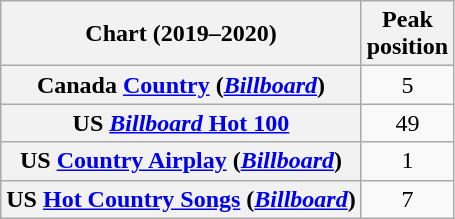<table class="wikitable sortable plainrowheaders" style="text-align:center">
<tr>
<th>Chart (2019–2020)</th>
<th>Peak<br>position</th>
</tr>
<tr>
<th scope="row">Canada <a href='#'>Country</a> (<em><a href='#'>Billboard</a></em>)</th>
<td>5</td>
</tr>
<tr>
<th scope="row">US <a href='#'><em>Billboard</em> Hot 100</a></th>
<td>49</td>
</tr>
<tr>
<th scope="row">US <a href='#'>Country Airplay</a> (<em><a href='#'>Billboard</a></em>)</th>
<td>1</td>
</tr>
<tr>
<th scope="row">US <a href='#'>Hot Country Songs</a> (<em><a href='#'>Billboard</a></em>)</th>
<td>7</td>
</tr>
</table>
